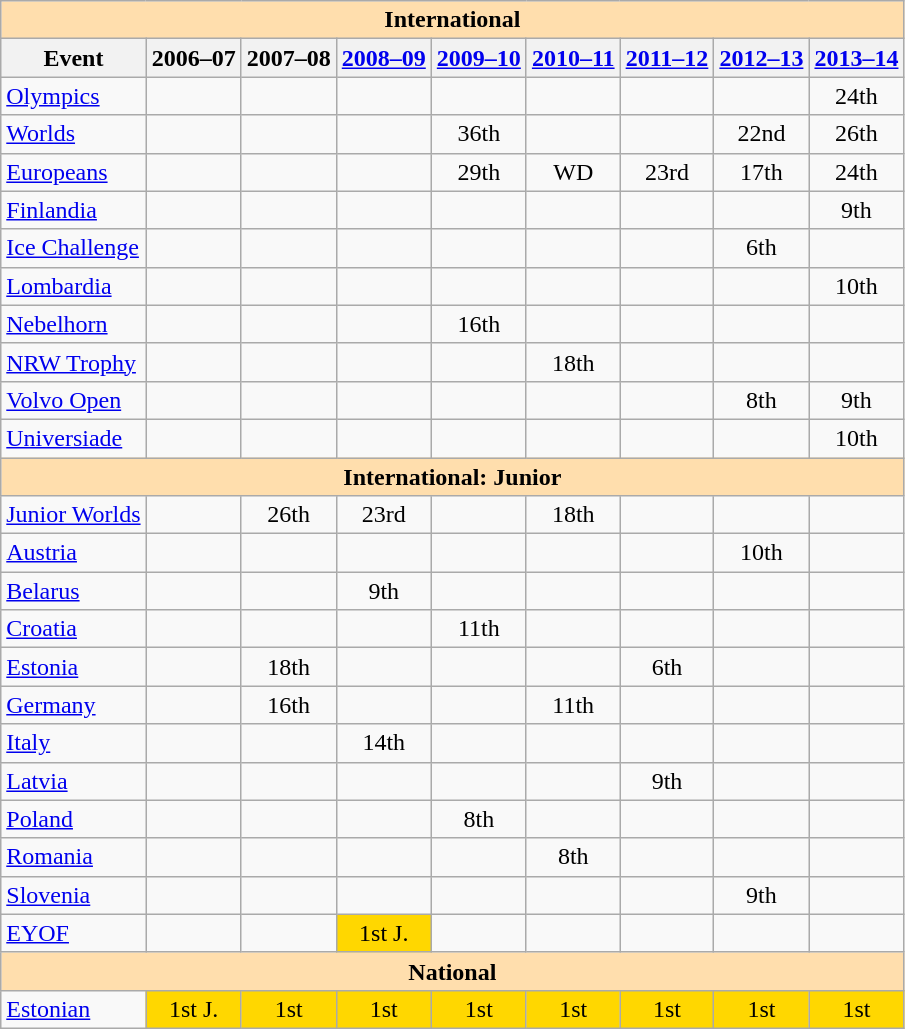<table class="wikitable" style="text-align:center">
<tr>
<th style="background-color: #ffdead; " colspan=9 align=center><strong>International</strong></th>
</tr>
<tr>
<th>Event</th>
<th>2006–07</th>
<th>2007–08</th>
<th><a href='#'>2008–09</a></th>
<th><a href='#'>2009–10</a></th>
<th><a href='#'>2010–11</a></th>
<th><a href='#'>2011–12</a></th>
<th><a href='#'>2012–13</a></th>
<th><a href='#'>2013–14</a></th>
</tr>
<tr>
<td align=left><a href='#'>Olympics</a></td>
<td></td>
<td></td>
<td></td>
<td></td>
<td></td>
<td></td>
<td></td>
<td>24th</td>
</tr>
<tr>
<td align=left><a href='#'>Worlds</a></td>
<td></td>
<td></td>
<td></td>
<td>36th</td>
<td></td>
<td></td>
<td>22nd</td>
<td>26th</td>
</tr>
<tr>
<td align=left><a href='#'>Europeans</a></td>
<td></td>
<td></td>
<td></td>
<td>29th</td>
<td>WD</td>
<td>23rd</td>
<td>17th</td>
<td>24th</td>
</tr>
<tr>
<td align=left><a href='#'>Finlandia</a></td>
<td></td>
<td></td>
<td></td>
<td></td>
<td></td>
<td></td>
<td></td>
<td>9th</td>
</tr>
<tr>
<td align=left><a href='#'>Ice Challenge</a></td>
<td></td>
<td></td>
<td></td>
<td></td>
<td></td>
<td></td>
<td>6th</td>
<td></td>
</tr>
<tr>
<td align=left><a href='#'>Lombardia</a></td>
<td></td>
<td></td>
<td></td>
<td></td>
<td></td>
<td></td>
<td></td>
<td>10th</td>
</tr>
<tr>
<td align=left><a href='#'>Nebelhorn</a></td>
<td></td>
<td></td>
<td></td>
<td>16th</td>
<td></td>
<td></td>
<td></td>
<td></td>
</tr>
<tr>
<td align=left><a href='#'>NRW Trophy</a></td>
<td></td>
<td></td>
<td></td>
<td></td>
<td>18th</td>
<td></td>
<td></td>
<td></td>
</tr>
<tr>
<td align=left><a href='#'>Volvo Open</a></td>
<td></td>
<td></td>
<td></td>
<td></td>
<td></td>
<td></td>
<td>8th</td>
<td>9th</td>
</tr>
<tr>
<td align=left><a href='#'>Universiade</a></td>
<td></td>
<td></td>
<td></td>
<td></td>
<td></td>
<td></td>
<td></td>
<td>10th</td>
</tr>
<tr>
<th style="background-color: #ffdead; " colspan=9 align=center><strong>International: Junior</strong></th>
</tr>
<tr>
<td align=left><a href='#'>Junior Worlds</a></td>
<td></td>
<td>26th</td>
<td>23rd</td>
<td></td>
<td>18th</td>
<td></td>
<td></td>
<td></td>
</tr>
<tr>
<td align=left> <a href='#'>Austria</a></td>
<td></td>
<td></td>
<td></td>
<td></td>
<td></td>
<td></td>
<td>10th</td>
<td></td>
</tr>
<tr>
<td align=left> <a href='#'>Belarus</a></td>
<td></td>
<td></td>
<td>9th</td>
<td></td>
<td></td>
<td></td>
<td></td>
<td></td>
</tr>
<tr>
<td align=left> <a href='#'>Croatia</a></td>
<td></td>
<td></td>
<td></td>
<td>11th</td>
<td></td>
<td></td>
<td></td>
<td></td>
</tr>
<tr>
<td align=left> <a href='#'>Estonia</a></td>
<td></td>
<td>18th</td>
<td></td>
<td></td>
<td></td>
<td>6th</td>
<td></td>
<td></td>
</tr>
<tr>
<td align=left> <a href='#'>Germany</a></td>
<td></td>
<td>16th</td>
<td></td>
<td></td>
<td>11th</td>
<td></td>
<td></td>
<td></td>
</tr>
<tr>
<td align=left> <a href='#'>Italy</a></td>
<td></td>
<td></td>
<td>14th</td>
<td></td>
<td></td>
<td></td>
<td></td>
<td></td>
</tr>
<tr>
<td align=left> <a href='#'>Latvia</a></td>
<td></td>
<td></td>
<td></td>
<td></td>
<td></td>
<td>9th</td>
<td></td>
<td></td>
</tr>
<tr>
<td align=left> <a href='#'>Poland</a></td>
<td></td>
<td></td>
<td></td>
<td>8th</td>
<td></td>
<td></td>
<td></td>
<td></td>
</tr>
<tr>
<td align=left> <a href='#'>Romania</a></td>
<td></td>
<td></td>
<td></td>
<td></td>
<td>8th</td>
<td></td>
<td></td>
<td></td>
</tr>
<tr>
<td align=left> <a href='#'>Slovenia</a></td>
<td></td>
<td></td>
<td></td>
<td></td>
<td></td>
<td></td>
<td>9th</td>
<td></td>
</tr>
<tr>
<td align=left><a href='#'>EYOF</a></td>
<td></td>
<td></td>
<td bgcolor=gold>1st J.</td>
<td></td>
<td></td>
<td></td>
<td></td>
<td></td>
</tr>
<tr>
<th style="background-color: #ffdead; " colspan=9 align=center><strong>National</strong></th>
</tr>
<tr>
<td align=left><a href='#'>Estonian</a></td>
<td bgcolor=gold>1st J.</td>
<td bgcolor=gold>1st</td>
<td bgcolor=gold>1st</td>
<td bgcolor=gold>1st</td>
<td bgcolor=gold>1st</td>
<td bgcolor=gold>1st</td>
<td bgcolor=gold>1st</td>
<td bgcolor=gold>1st</td>
</tr>
</table>
